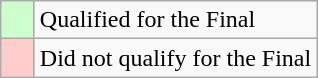<table class="wikitable">
<tr>
<td width=15px bgcolor="#cfc"></td>
<td>Qualified for the Final</td>
</tr>
<tr>
<td width=15px bgcolor=#fcc></td>
<td>Did not qualify for the Final</td>
</tr>
</table>
